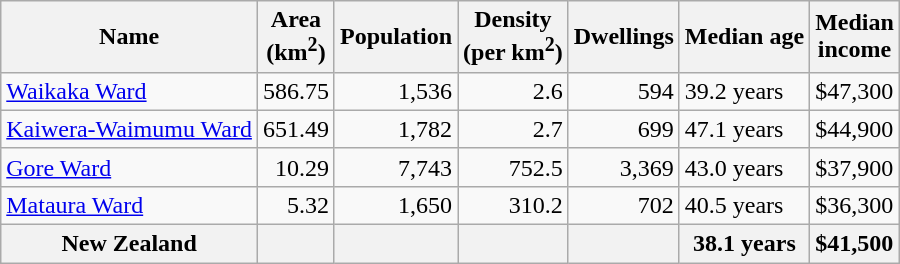<table class="wikitable">
<tr>
<th>Name</th>
<th>Area<br>(km<sup>2</sup>)</th>
<th>Population</th>
<th>Density<br>(per km<sup>2</sup>)</th>
<th>Dwellings</th>
<th>Median age</th>
<th>Median<br>income</th>
</tr>
<tr>
<td><a href='#'>Waikaka Ward</a></td>
<td style="text-align:right;">586.75</td>
<td style="text-align:right;">1,536</td>
<td style="text-align:right;">2.6</td>
<td style="text-align:right;">594</td>
<td>39.2 years</td>
<td>$47,300</td>
</tr>
<tr>
<td><a href='#'>Kaiwera-Waimumu Ward</a></td>
<td style="text-align:right;">651.49</td>
<td style="text-align:right;">1,782</td>
<td style="text-align:right;">2.7</td>
<td style="text-align:right;">699</td>
<td>47.1 years</td>
<td>$44,900</td>
</tr>
<tr>
<td><a href='#'>Gore Ward</a></td>
<td style="text-align:right;">10.29</td>
<td style="text-align:right;">7,743</td>
<td style="text-align:right;">752.5</td>
<td style="text-align:right;">3,369</td>
<td>43.0 years</td>
<td>$37,900</td>
</tr>
<tr>
<td><a href='#'>Mataura Ward</a></td>
<td style="text-align:right;">5.32</td>
<td style="text-align:right;">1,650</td>
<td style="text-align:right;">310.2</td>
<td style="text-align:right;">702</td>
<td>40.5 years</td>
<td>$36,300</td>
</tr>
<tr>
<th>New Zealand</th>
<th></th>
<th></th>
<th></th>
<th></th>
<th>38.1 years</th>
<th style="text-align:left;">$41,500</th>
</tr>
</table>
